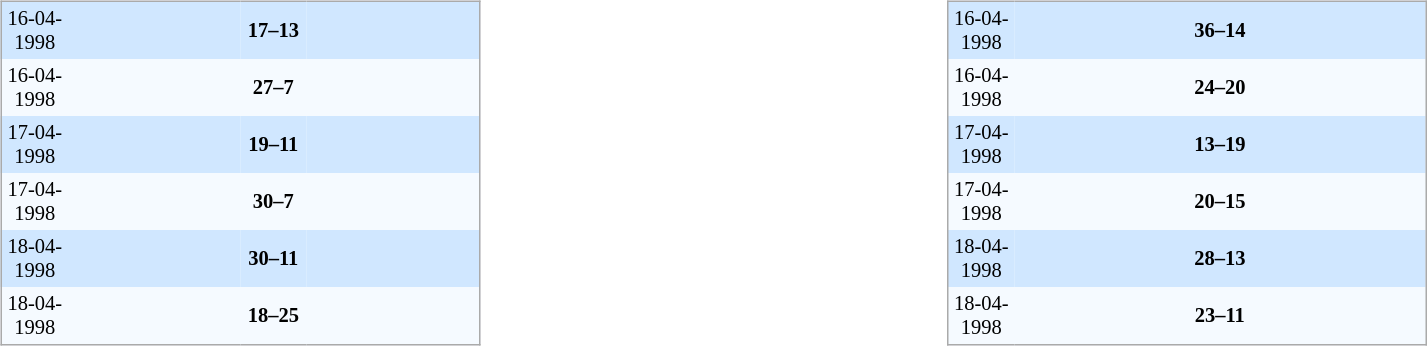<table width="100%" align=center>
<tr>
<td valign="top" width="50%"><br><table align=center cellpadding="3" cellspacing="0" style="background: #F5FAFF; border: 1px #aaa solid; border-collapse:collapse; font-size:90%;" width=320>
<tr bgcolor=#D0E7FF style=font-size:95%>
<td align=center width=40>16-04-1998</td>
<td width=120 align=right></td>
<td align=center width=40><strong>17–13</strong></td>
<td width=120></td>
</tr>
<tr style=font-size:95%>
<td align=center>16-04-1998</td>
<td align=right></td>
<td align=center><strong>27–7</strong></td>
<td></td>
</tr>
<tr bgcolor=#D0E7FF style=font-size:95%>
<td align=center>17-04-1998</td>
<td align=right></td>
<td align=center><strong>19–11</strong></td>
<td></td>
</tr>
<tr style=font-size:95%>
<td align=center>17-04-1998</td>
<td align=right></td>
<td align=center><strong>30–7</strong></td>
<td></td>
</tr>
<tr bgcolor=#D0E7FF style=font-size:95%>
<td align=center>18-04-1998</td>
<td width=85 align=right></td>
<td align=center><strong>30–11</strong></td>
<td width=85></td>
</tr>
<tr style=font-size:95%>
<td align=center>18-04-1998</td>
<td align=right></td>
<td align=center><strong>18–25</strong></td>
<td></td>
</tr>
</table>
</td>
<td valign="top" width="50%"><br><table align=center cellpadding="3" cellspacing="0" style="background: #F5FAFF; border: 1px #aaa solid; border-collapse:collapse; font-size:90%;" width=320>
<tr bgcolor=#D0E7FF style=font-size:95%>
<td align=center width=40>16-04-1998</td>
<td width=120 align=right></td>
<td align=center width=40><strong>36–14</strong></td>
<td width=120></td>
</tr>
<tr style=font-size:95%>
<td align=center>16-04-1998</td>
<td align=right></td>
<td align=center><strong>24–20</strong></td>
<td></td>
</tr>
<tr bgcolor=#D0E7FF style=font-size:95%>
<td align=center>17-04-1998</td>
<td align=right></td>
<td align=center><strong>13–19</strong></td>
<td></td>
</tr>
<tr style=font-size:95%>
<td align=center>17-04-1998</td>
<td align=right></td>
<td align=center><strong>20–15</strong></td>
<td></td>
</tr>
<tr bgcolor=#D0E7FF style=font-size:95%>
<td align=center>18-04-1998</td>
<td align=right></td>
<td align=center><strong>28–13</strong></td>
<td></td>
</tr>
<tr style=font-size:95%>
<td align=center>18-04-1998</td>
<td align=right></td>
<td align=center><strong>23–11</strong></td>
<td></td>
</tr>
</table>
</td>
</tr>
</table>
